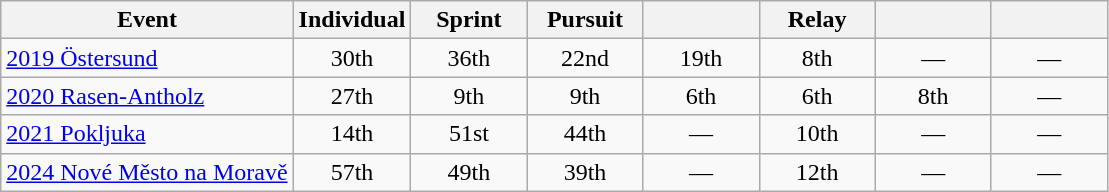<table class="wikitable" style="text-align: center;">
<tr ">
<th>Event</th>
<th style="width:70px;">Individual</th>
<th style="width:70px;">Sprint</th>
<th style="width:70px;">Pursuit</th>
<th style="width:70px;"></th>
<th style="width:70px;">Relay</th>
<th style="width:70px;"></th>
<th style="width:70px;"></th>
</tr>
<tr>
<td align="left"> <a href='#'>2019 Östersund</a></td>
<td>30th</td>
<td>36th</td>
<td>22nd</td>
<td>19th</td>
<td>8th</td>
<td>—</td>
<td>—</td>
</tr>
<tr>
<td align="left"> <a href='#'>2020 Rasen-Antholz</a></td>
<td>27th</td>
<td>9th</td>
<td>9th</td>
<td>6th</td>
<td>6th</td>
<td>8th</td>
<td>—</td>
</tr>
<tr>
<td align="left"> <a href='#'>2021 Pokljuka</a></td>
<td>14th</td>
<td>51st</td>
<td>44th</td>
<td>—</td>
<td>10th</td>
<td>—</td>
<td>—</td>
</tr>
<tr>
<td align="left"> <a href='#'>2024 Nové Město na Moravě</a></td>
<td>57th</td>
<td>49th</td>
<td>39th</td>
<td>—</td>
<td>12th</td>
<td>—</td>
<td>—</td>
</tr>
</table>
